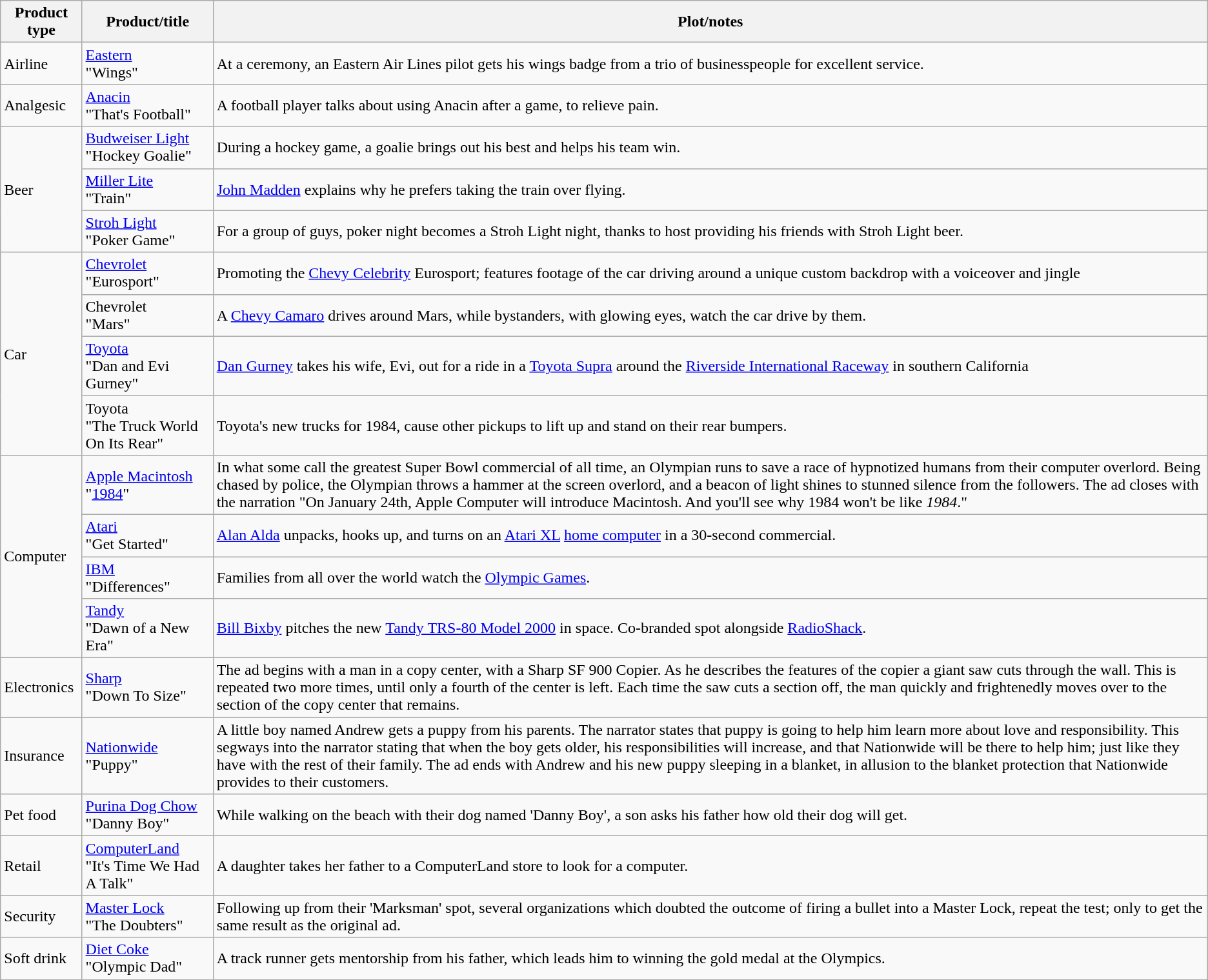<table class="wikitable">
<tr>
<th>Product type</th>
<th>Product/title</th>
<th>Plot/notes</th>
</tr>
<tr>
<td>Airline</td>
<td><a href='#'>Eastern</a><br>"Wings"</td>
<td>At a ceremony, an Eastern Air Lines pilot gets his wings badge from a trio of businesspeople for excellent service.</td>
</tr>
<tr>
<td>Analgesic</td>
<td><a href='#'>Anacin</a><br>"That's Football"</td>
<td>A football player talks about using Anacin after a game, to relieve pain.</td>
</tr>
<tr>
<td rowspan="3">Beer</td>
<td><a href='#'>Budweiser Light</a><br>"Hockey Goalie"</td>
<td>During a hockey game, a goalie brings out his best and helps his team win.</td>
</tr>
<tr>
<td><a href='#'>Miller Lite</a><br>"Train"</td>
<td><a href='#'>John Madden</a> explains why he prefers taking the train over flying.</td>
</tr>
<tr>
<td><a href='#'>Stroh Light</a><br>"Poker Game"</td>
<td>For a group of guys, poker night becomes a Stroh Light night, thanks to host providing his friends with Stroh Light beer.</td>
</tr>
<tr>
<td rowspan="4">Car</td>
<td><a href='#'>Chevrolet</a><br>"Eurosport"</td>
<td>Promoting the <a href='#'>Chevy Celebrity</a> Eurosport; features footage of the car driving around a unique custom backdrop with a voiceover and jingle</td>
</tr>
<tr>
<td>Chevrolet<br>"Mars"</td>
<td>A <a href='#'>Chevy Camaro</a> drives around Mars, while bystanders, with glowing eyes, watch the car drive by them.</td>
</tr>
<tr>
<td><a href='#'>Toyota</a><br>"Dan and Evi Gurney"</td>
<td><a href='#'>Dan Gurney</a> takes his wife, Evi, out for a ride in a <a href='#'>Toyota Supra</a> around the <a href='#'>Riverside International Raceway</a> in southern California</td>
</tr>
<tr>
<td>Toyota<br>"The Truck World On Its Rear"</td>
<td>Toyota's new trucks for 1984, cause other pickups to lift up and stand on their rear bumpers.</td>
</tr>
<tr>
<td rowspan="4">Computer</td>
<td><a href='#'>Apple Macintosh</a><br>"<a href='#'>1984</a>"</td>
<td>In what some call the greatest Super Bowl commercial of all time, an Olympian runs to save a race of hypnotized humans from their computer overlord. Being chased by police, the Olympian throws a hammer at the screen overlord, and a beacon of light shines to stunned silence from the followers. The ad closes with the narration "On January 24th, Apple Computer will introduce Macintosh. And you'll see why 1984 won't be like <em>1984</em>."</td>
</tr>
<tr>
<td><a href='#'>Atari</a><br>"Get Started"</td>
<td><a href='#'>Alan Alda</a> unpacks, hooks up, and turns on an <a href='#'>Atari XL</a> <a href='#'>home computer</a> in a 30-second commercial.</td>
</tr>
<tr>
<td><a href='#'>IBM</a><br>"Differences"</td>
<td>Families from all over the world watch the <a href='#'>Olympic Games</a>.</td>
</tr>
<tr>
<td><a href='#'>Tandy</a><br>"Dawn of a New Era"</td>
<td><a href='#'>Bill Bixby</a> pitches the new <a href='#'>Tandy TRS-80 Model 2000</a> in space. Co-branded spot alongside <a href='#'>RadioShack</a>.</td>
</tr>
<tr>
<td>Electronics</td>
<td><a href='#'>Sharp</a><br>"Down To Size"</td>
<td>The ad begins with a man in a copy center, with a Sharp SF 900 Copier. As he describes the features of the copier a giant saw cuts through the wall. This is repeated two more times, until only a fourth of the center is left. Each time the saw cuts a section off, the man quickly and frightenedly moves over to the section of the copy center that remains.</td>
</tr>
<tr>
<td>Insurance</td>
<td><a href='#'>Nationwide</a><br>"Puppy"</td>
<td>A little boy named Andrew gets a puppy from his parents. The narrator states that puppy is going to help him learn more about love and responsibility. This segways into the narrator stating that when the boy gets older, his responsibilities will increase, and that Nationwide will be there to help him; just like they have with the rest of their family. The ad ends with Andrew and his new puppy sleeping in a blanket, in allusion to the blanket protection that Nationwide provides to their customers.</td>
</tr>
<tr>
<td>Pet food</td>
<td><a href='#'>Purina Dog Chow</a><br>"Danny Boy"</td>
<td>While walking on the beach with their dog named 'Danny Boy', a son asks his father how old their dog will get.</td>
</tr>
<tr>
<td>Retail</td>
<td><a href='#'>ComputerLand</a><br>"It's Time We Had A Talk"</td>
<td>A daughter takes her father to a ComputerLand store to look for a computer.</td>
</tr>
<tr>
<td>Security</td>
<td><a href='#'>Master Lock</a><br>"The Doubters"</td>
<td>Following up from their 'Marksman' spot, several organizations which doubted the outcome of firing a bullet into a Master Lock, repeat the test; only to get the same result as the original ad.</td>
</tr>
<tr>
<td>Soft drink</td>
<td><a href='#'>Diet Coke</a><br>"Olympic Dad"</td>
<td>A track runner gets mentorship from his father, which leads him to winning the gold medal at the Olympics.</td>
</tr>
</table>
